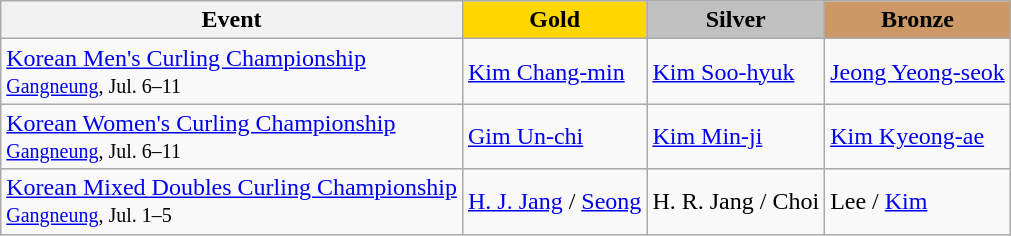<table class="wikitable">
<tr>
<th>Event</th>
<th style="background:gold">Gold</th>
<th style="background:silver">Silver</th>
<th style="background:#cc9966">Bronze</th>
</tr>
<tr>
<td><a href='#'>Korean Men's Curling Championship</a> <br> <small><a href='#'>Gangneung</a>, Jul. 6–11</small></td>
<td> <a href='#'>Kim Chang-min</a></td>
<td> <a href='#'>Kim Soo-hyuk</a></td>
<td> <a href='#'>Jeong Yeong-seok</a></td>
</tr>
<tr>
<td><a href='#'>Korean Women's Curling Championship</a> <br> <small><a href='#'>Gangneung</a>, Jul. 6–11</small></td>
<td> <a href='#'>Gim Un-chi</a></td>
<td> <a href='#'>Kim Min-ji</a></td>
<td> <a href='#'>Kim Kyeong-ae</a></td>
</tr>
<tr>
<td><a href='#'>Korean Mixed Doubles Curling Championship</a> <br> <small><a href='#'>Gangneung</a>, Jul. 1–5</small></td>
<td> <a href='#'>H. J. Jang</a> / <a href='#'>Seong</a></td>
<td> H. R. Jang / Choi</td>
<td> Lee / <a href='#'>Kim</a></td>
</tr>
</table>
